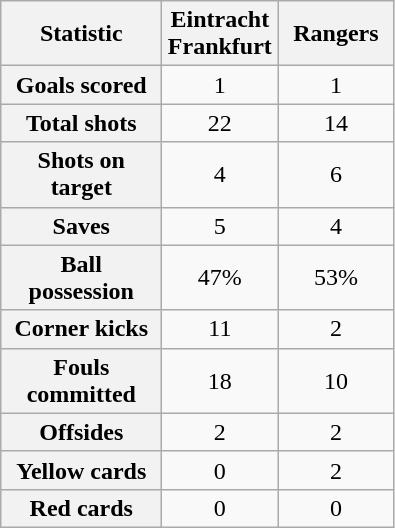<table class="wikitable plainrowheaders" style="text-align:center">
<tr>
<th scope="col" style="width:100px">Statistic</th>
<th scope="col" style="width:70px">Eintracht Frankfurt</th>
<th scope="col" style="width:70px">Rangers</th>
</tr>
<tr>
<th scope=row>Goals scored</th>
<td>1</td>
<td>1</td>
</tr>
<tr>
<th scope=row>Total shots</th>
<td>22</td>
<td>14</td>
</tr>
<tr>
<th scope=row>Shots on target</th>
<td>4</td>
<td>6</td>
</tr>
<tr>
<th scope=row>Saves</th>
<td>5</td>
<td>4</td>
</tr>
<tr>
<th scope=row>Ball possession</th>
<td>47%</td>
<td>53%</td>
</tr>
<tr>
<th scope=row>Corner kicks</th>
<td>11</td>
<td>2</td>
</tr>
<tr>
<th scope=row>Fouls committed</th>
<td>18</td>
<td>10</td>
</tr>
<tr>
<th scope=row>Offsides</th>
<td>2</td>
<td>2</td>
</tr>
<tr>
<th scope=row>Yellow cards</th>
<td>0</td>
<td>2</td>
</tr>
<tr>
<th scope=row>Red cards</th>
<td>0</td>
<td>0</td>
</tr>
</table>
